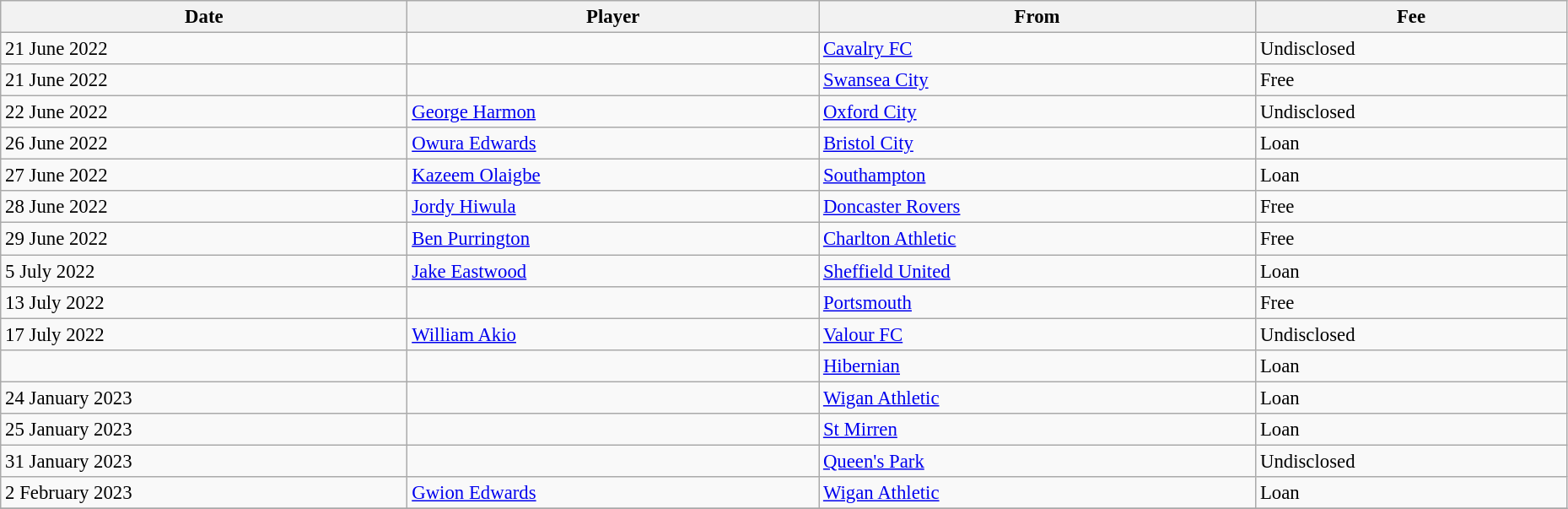<table class="wikitable" style="text-align:center; font-size:95%;width:98%; text-align:left">
<tr>
<th><strong>Date</strong></th>
<th><strong>Player</strong></th>
<th><strong>From</strong></th>
<th><strong>Fee</strong></th>
</tr>
<tr>
<td>21 June 2022</td>
<td> </td>
<td> <a href='#'>Cavalry FC</a></td>
<td>Undisclosed</td>
</tr>
<tr>
<td>21 June 2022</td>
<td> </td>
<td> <a href='#'>Swansea City</a></td>
<td>Free</td>
</tr>
<tr>
<td>22 June 2022</td>
<td> <a href='#'>George Harmon</a></td>
<td> <a href='#'>Oxford City</a></td>
<td>Undisclosed</td>
</tr>
<tr>
<td>26 June 2022</td>
<td> <a href='#'>Owura Edwards</a></td>
<td> <a href='#'>Bristol City</a></td>
<td>Loan</td>
</tr>
<tr>
<td>27 June 2022</td>
<td> <a href='#'>Kazeem Olaigbe</a></td>
<td> <a href='#'>Southampton</a></td>
<td>Loan</td>
</tr>
<tr>
<td>28 June 2022</td>
<td> <a href='#'>Jordy Hiwula</a></td>
<td> <a href='#'>Doncaster Rovers</a></td>
<td>Free</td>
</tr>
<tr>
<td>29 June 2022</td>
<td> <a href='#'>Ben Purrington</a></td>
<td> <a href='#'>Charlton Athletic</a></td>
<td>Free</td>
</tr>
<tr>
<td>5 July 2022</td>
<td> <a href='#'>Jake Eastwood</a></td>
<td> <a href='#'>Sheffield United</a></td>
<td>Loan</td>
</tr>
<tr>
<td>13 July 2022</td>
<td> </td>
<td> <a href='#'>Portsmouth</a></td>
<td>Free</td>
</tr>
<tr>
<td>17 July 2022</td>
<td> <a href='#'>William Akio</a></td>
<td> <a href='#'>Valour FC</a></td>
<td>Undisclosed</td>
</tr>
<tr>
<td></td>
<td> </td>
<td> <a href='#'>Hibernian</a></td>
<td>Loan</td>
</tr>
<tr>
<td>24 January 2023</td>
<td> </td>
<td> <a href='#'>Wigan Athletic</a></td>
<td>Loan</td>
</tr>
<tr>
<td>25 January 2023</td>
<td> </td>
<td> <a href='#'>St Mirren</a></td>
<td>Loan</td>
</tr>
<tr>
<td>31 January 2023</td>
<td> </td>
<td> <a href='#'>Queen's Park</a></td>
<td>Undisclosed</td>
</tr>
<tr>
<td>2 February 2023</td>
<td> <a href='#'>Gwion Edwards</a></td>
<td> <a href='#'>Wigan Athletic</a></td>
<td>Loan</td>
</tr>
<tr>
</tr>
</table>
